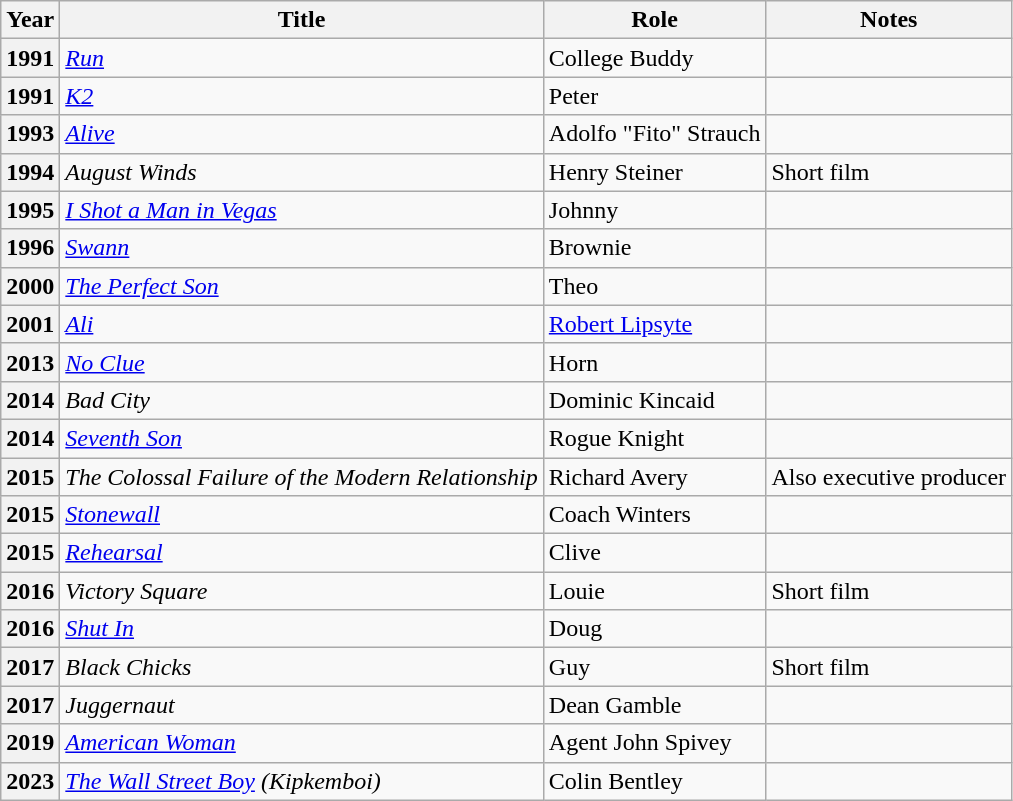<table class="wikitable plainrowheaders sortable">
<tr>
<th scope="col">Year</th>
<th scope="col">Title</th>
<th colspan="1" scope="col">Role</th>
<th scope="col" class="unsortable">Notes</th>
</tr>
<tr>
<th scope=row>1991</th>
<td><em><a href='#'>Run</a></em></td>
<td>College Buddy</td>
<td></td>
</tr>
<tr>
<th scope=row>1991</th>
<td><em><a href='#'>K2</a></em></td>
<td>Peter</td>
<td></td>
</tr>
<tr>
<th scope=row>1993</th>
<td><em><a href='#'>Alive</a></em></td>
<td>Adolfo "Fito" Strauch</td>
<td></td>
</tr>
<tr>
<th scope=row>1994</th>
<td><em>August Winds</em></td>
<td>Henry Steiner</td>
<td>Short film</td>
</tr>
<tr>
<th scope=row>1995</th>
<td><em><a href='#'>I Shot a Man in Vegas</a></em></td>
<td>Johnny</td>
<td></td>
</tr>
<tr>
<th scope=row>1996</th>
<td><em><a href='#'>Swann</a></em></td>
<td>Brownie</td>
<td></td>
</tr>
<tr>
<th scope=row>2000</th>
<td data-sort-value="Perfect Son, The"><em><a href='#'>The Perfect Son</a></em></td>
<td>Theo</td>
<td></td>
</tr>
<tr>
<th scope=row>2001</th>
<td><em><a href='#'>Ali</a></em></td>
<td><a href='#'>Robert Lipsyte</a></td>
<td></td>
</tr>
<tr>
<th scope=row>2013</th>
<td><em><a href='#'>No Clue</a></em></td>
<td>Horn</td>
<td></td>
</tr>
<tr>
<th scope=row>2014</th>
<td><em>Bad City</em></td>
<td>Dominic Kincaid</td>
<td></td>
</tr>
<tr>
<th scope=row>2014</th>
<td><em><a href='#'>Seventh Son</a></em></td>
<td>Rogue Knight</td>
<td></td>
</tr>
<tr>
<th scope=row>2015</th>
<td data-sort-value="Colossal Failure of the Modern Relationship, The"><em>The Colossal Failure of the Modern Relationship</em></td>
<td>Richard Avery</td>
<td>Also executive producer</td>
</tr>
<tr>
<th scope=row>2015</th>
<td><em><a href='#'>Stonewall</a></em></td>
<td>Coach Winters</td>
<td></td>
</tr>
<tr>
<th scope=row>2015</th>
<td><em><a href='#'>Rehearsal</a></em></td>
<td>Clive</td>
<td></td>
</tr>
<tr>
<th scope=row>2016</th>
<td><em>Victory Square</em></td>
<td>Louie</td>
<td>Short film</td>
</tr>
<tr>
<th scope=row>2016</th>
<td><em><a href='#'>Shut In</a></em></td>
<td>Doug</td>
<td></td>
</tr>
<tr>
<th scope=row>2017</th>
<td><em>Black Chicks</em></td>
<td>Guy</td>
<td>Short film</td>
</tr>
<tr>
<th scope=row>2017</th>
<td><em>Juggernaut</em></td>
<td>Dean Gamble</td>
<td></td>
</tr>
<tr>
<th scope=row>2019</th>
<td><em><a href='#'>American Woman</a></em></td>
<td>Agent John Spivey</td>
<td></td>
</tr>
<tr>
<th scope=row>2023</th>
<td><em><a href='#'>The Wall Street Boy</a> (Kipkemboi)</em></td>
<td>Colin Bentley</td>
<td></td>
</tr>
</table>
